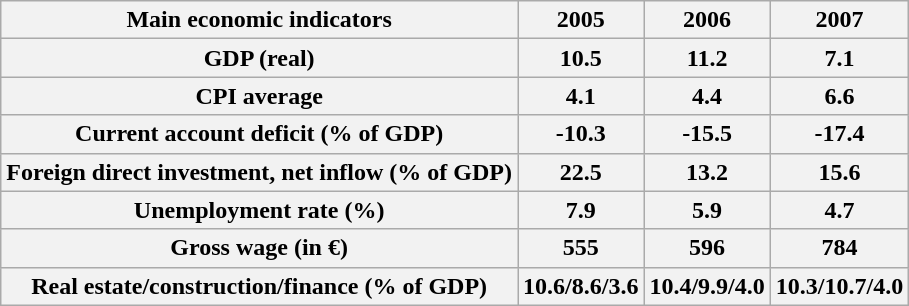<table class="wikitable collapsible collapsed"  style="text-align:center; width:100%%;">
<tr>
<th>Main economic indicators</th>
<th>2005</th>
<th>2006</th>
<th>2007</th>
</tr>
<tr>
<th>GDP (real)</th>
<th>10.5</th>
<th>11.2</th>
<th>7.1</th>
</tr>
<tr>
<th>CPI average</th>
<th>4.1</th>
<th>4.4</th>
<th>6.6</th>
</tr>
<tr>
<th>Current account deficit (% of GDP)</th>
<th>-10.3</th>
<th>-15.5</th>
<th>-17.4</th>
</tr>
<tr>
<th>Foreign direct investment, net inflow (% of GDP)</th>
<th>22.5</th>
<th>13.2</th>
<th>15.6</th>
</tr>
<tr>
<th>Unemployment rate (%)</th>
<th>7.9</th>
<th>5.9</th>
<th>4.7</th>
</tr>
<tr>
<th>Gross wage (in €)</th>
<th>555</th>
<th>596</th>
<th>784</th>
</tr>
<tr>
<th>Real estate/construction/finance (% of GDP)</th>
<th>10.6/8.6/3.6</th>
<th>10.4/9.9/4.0</th>
<th>10.3/10.7/4.0</th>
</tr>
</table>
